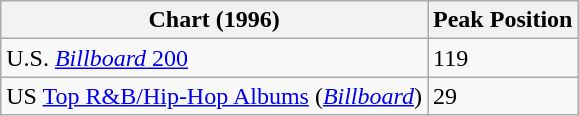<table class="wikitable">
<tr>
<th>Chart (1996)</th>
<th>Peak Position</th>
</tr>
<tr>
<td>U.S. <a href='#'><em>Billboard</em> 200</a></td>
<td>119</td>
</tr>
<tr>
<td>US <a href='#'>Top R&B/Hip-Hop Albums</a> (<em><a href='#'>Billboard</a></em>)</td>
<td>29</td>
</tr>
</table>
